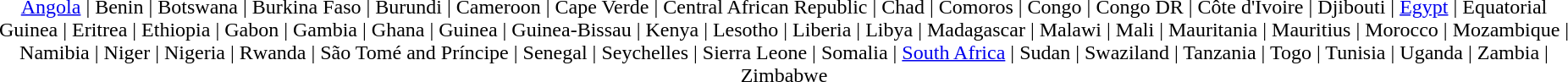<table class="toc" summary="Contents" style="text-align:center;" width="100%">
<tr>
<td></td>
<td><a href='#'>Angola</a> | <span>Benin</span> | <span>Botswana</span> | <span>Burkina Faso</span> | <span>Burundi</span> | <span>Cameroon</span> | <span>Cape Verde</span> | <span>Central African Republic</span> | <span>Chad</span> | <span>Comoros</span> | <span>Congo</span> | <span>Congo DR</span> | <span>Côte d'Ivoire</span> | <span>Djibouti</span> | <a href='#'>Egypt</a> | <span>Equatorial Guinea</span> | <span>Eritrea</span> | <span>Ethiopia</span> | <span>Gabon</span> | <span>Gambia</span> | <span>Ghana</span> | <span>Guinea</span> | <span>Guinea-Bissau</span> | <span>Kenya</span> | <span>Lesotho</span> | <span>Liberia</span> | <span>Libya</span> | <span>Madagascar</span> | <span>Malawi</span> | <span>Mali</span> | <span>Mauritania</span> | <span>Mauritius</span> | <span>Morocco</span> | <span>Mozambique</span> | <span>Namibia</span> | <span>Niger</span> | <span>Nigeria</span> | <span>Rwanda</span> | <span>São Tomé and Príncipe</span> | <span>Senegal</span> | <span>Seychelles</span> | <span>Sierra Leone</span> | <span>Somalia</span> | <a href='#'>South Africa</a> | <span>Sudan</span> | <span>Swaziland</span> | <span>Tanzania</span> | <span>Togo</span> | <span>Tunisia</span> | <span>Uganda</span> | <span>Zambia</span> | <span>Zimbabwe</span></td>
<td></td>
</tr>
</table>
